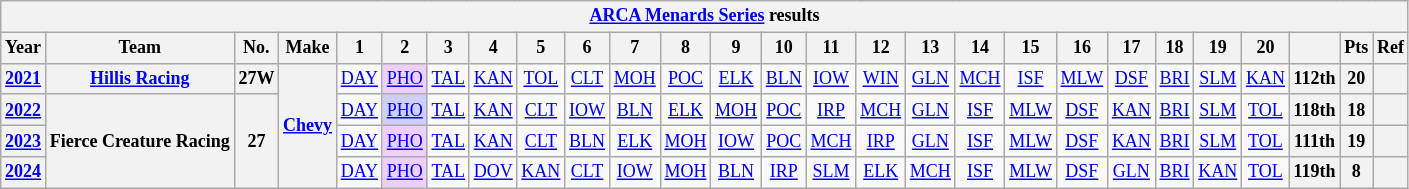<table class="wikitable" style="text-align:center; font-size:75%">
<tr>
<th colspan=27><a href='#'>ARCA Menards Series</a> results</th>
</tr>
<tr>
<th>Year</th>
<th>Team</th>
<th>No.</th>
<th>Make</th>
<th>1</th>
<th>2</th>
<th>3</th>
<th>4</th>
<th>5</th>
<th>6</th>
<th>7</th>
<th>8</th>
<th>9</th>
<th>10</th>
<th>11</th>
<th>12</th>
<th>13</th>
<th>14</th>
<th>15</th>
<th>16</th>
<th>17</th>
<th>18</th>
<th>19</th>
<th>20</th>
<th></th>
<th>Pts</th>
<th>Ref</th>
</tr>
<tr>
<th><a href='#'>2021</a></th>
<th><a href='#'>Hillis Racing</a></th>
<th>27W</th>
<th rowspan=4><a href='#'>Chevy</a></th>
<td><a href='#'>DAY</a></td>
<td style="background:#EFCFFF;"><a href='#'>PHO</a><br></td>
<td><a href='#'>TAL</a></td>
<td><a href='#'>KAN</a></td>
<td><a href='#'>TOL</a></td>
<td><a href='#'>CLT</a></td>
<td><a href='#'>MOH</a></td>
<td><a href='#'>POC</a></td>
<td><a href='#'>ELK</a></td>
<td><a href='#'>BLN</a></td>
<td><a href='#'>IOW</a></td>
<td><a href='#'>WIN</a></td>
<td><a href='#'>GLN</a></td>
<td><a href='#'>MCH</a></td>
<td><a href='#'>ISF</a></td>
<td><a href='#'>MLW</a></td>
<td><a href='#'>DSF</a></td>
<td><a href='#'>BRI</a></td>
<td><a href='#'>SLM</a></td>
<td><a href='#'>KAN</a></td>
<th>112th</th>
<th>20</th>
<th></th>
</tr>
<tr>
<th><a href='#'>2022</a></th>
<th rowspan=3>Fierce Creature Racing</th>
<th rowspan=3>27</th>
<td><a href='#'>DAY</a></td>
<td style="background:#CFCFFF;"><a href='#'>PHO</a><br></td>
<td><a href='#'>TAL</a></td>
<td><a href='#'>KAN</a></td>
<td><a href='#'>CLT</a></td>
<td><a href='#'>IOW</a></td>
<td><a href='#'>BLN</a></td>
<td><a href='#'>ELK</a></td>
<td><a href='#'>MOH</a></td>
<td><a href='#'>POC</a></td>
<td><a href='#'>IRP</a></td>
<td><a href='#'>MCH</a></td>
<td><a href='#'>GLN</a></td>
<td><a href='#'>ISF</a></td>
<td><a href='#'>MLW</a></td>
<td><a href='#'>DSF</a></td>
<td><a href='#'>KAN</a></td>
<td><a href='#'>BRI</a></td>
<td><a href='#'>SLM</a></td>
<td><a href='#'>TOL</a></td>
<th>118th</th>
<th>18</th>
<th></th>
</tr>
<tr>
<th><a href='#'>2023</a></th>
<td><a href='#'>DAY</a></td>
<td style="background:#EFCFFF;"><a href='#'>PHO</a><br></td>
<td><a href='#'>TAL</a></td>
<td><a href='#'>KAN</a></td>
<td><a href='#'>CLT</a></td>
<td><a href='#'>BLN</a></td>
<td><a href='#'>ELK</a></td>
<td><a href='#'>MOH</a></td>
<td><a href='#'>IOW</a></td>
<td><a href='#'>POC</a></td>
<td><a href='#'>MCH</a></td>
<td><a href='#'>IRP</a></td>
<td><a href='#'>GLN</a></td>
<td><a href='#'>ISF</a></td>
<td><a href='#'>MLW</a></td>
<td><a href='#'>DSF</a></td>
<td><a href='#'>KAN</a></td>
<td><a href='#'>BRI</a></td>
<td><a href='#'>SLM</a></td>
<td><a href='#'>TOL</a></td>
<th>111th</th>
<th>19</th>
<th></th>
</tr>
<tr>
<th><a href='#'>2024</a></th>
<td><a href='#'>DAY</a></td>
<td style="background:#EFCFFF;"><a href='#'>PHO</a><br></td>
<td><a href='#'>TAL</a></td>
<td><a href='#'>DOV</a></td>
<td><a href='#'>KAN</a></td>
<td><a href='#'>CLT</a></td>
<td><a href='#'>IOW</a></td>
<td><a href='#'>MOH</a></td>
<td><a href='#'>BLN</a></td>
<td><a href='#'>IRP</a></td>
<td><a href='#'>SLM</a></td>
<td><a href='#'>ELK</a></td>
<td><a href='#'>MCH</a></td>
<td><a href='#'>ISF</a></td>
<td><a href='#'>MLW</a></td>
<td><a href='#'>DSF</a></td>
<td><a href='#'>GLN</a></td>
<td><a href='#'>BRI</a></td>
<td><a href='#'>KAN</a></td>
<td><a href='#'>TOL</a></td>
<th>119th</th>
<th>8</th>
<th></th>
</tr>
</table>
